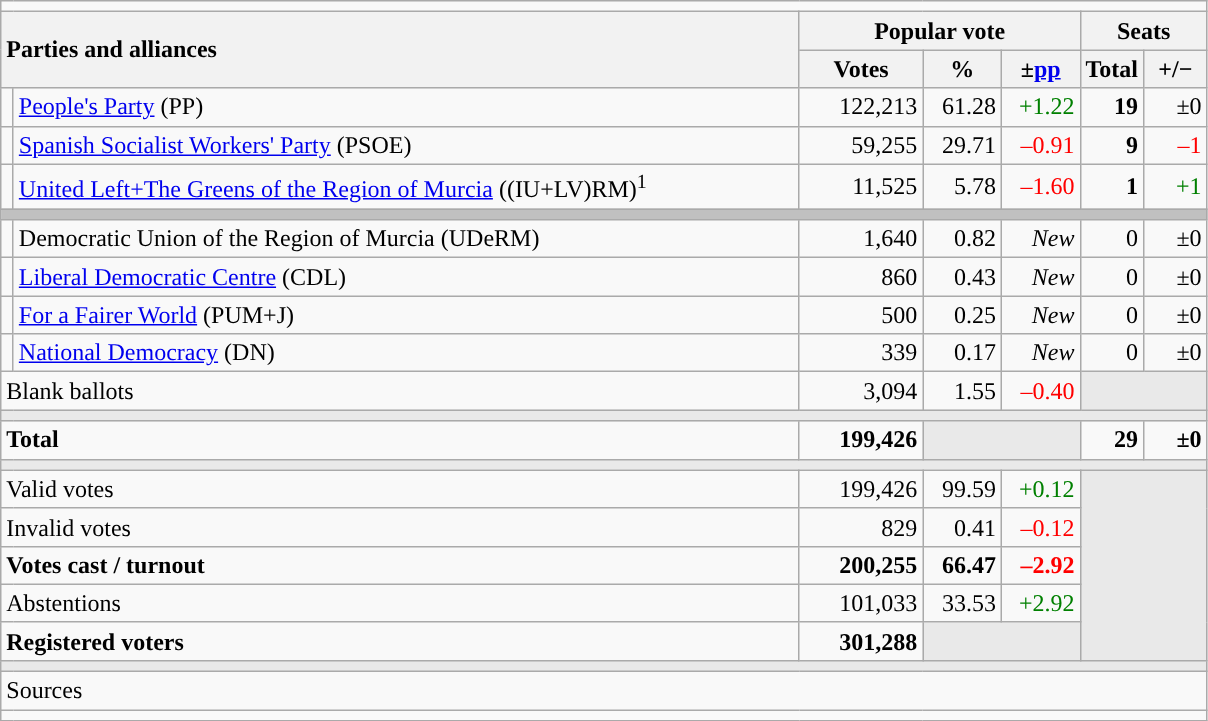<table class="wikitable" style="text-align:right;">
<tr>
<td colspan="7"></td>
</tr>
<tr>
<th style="text-align:left;" rowspan="2" colspan="2" width="525">Parties and alliances</th>
<th colspan="3">Popular vote</th>
<th colspan="2">Seats</th>
</tr>
<tr>
<th width="75">Votes</th>
<th width="45">%</th>
<th width="45">±<a href='#'>pp</a></th>
<th width="35">Total</th>
<th width="35">+/−</th>
</tr>
<tr>
<td width="1" style="color:inherit;background:"></td>
<td align="left"><a href='#'>People's Party</a> (PP)</td>
<td>122,213</td>
<td>61.28</td>
<td style="color:green;">+1.22</td>
<td><strong>19</strong></td>
<td>±0</td>
</tr>
<tr>
<td style="color:inherit;background:"></td>
<td align="left"><a href='#'>Spanish Socialist Workers' Party</a> (PSOE)</td>
<td>59,255</td>
<td>29.71</td>
<td style="color:red;">–0.91</td>
<td><strong>9</strong></td>
<td style="color:red;">–1</td>
</tr>
<tr>
<td style="color:inherit;background:"></td>
<td align="left"><a href='#'>United Left+The Greens of the Region of Murcia</a> ((IU+LV)RM)<sup>1</sup></td>
<td>11,525</td>
<td>5.78</td>
<td style="color:red;">–1.60</td>
<td><strong>1</strong></td>
<td style="color:green;">+1</td>
</tr>
<tr>
<td colspan="7" bgcolor="#C0C0C0"></td>
</tr>
<tr>
<td style="color:inherit;background:"></td>
<td align="left">Democratic Union of the Region of Murcia (UDeRM)</td>
<td>1,640</td>
<td>0.82</td>
<td><em>New</em></td>
<td>0</td>
<td>±0</td>
</tr>
<tr>
<td style="color:inherit;background:"></td>
<td align="left"><a href='#'>Liberal Democratic Centre</a> (CDL)</td>
<td>860</td>
<td>0.43</td>
<td><em>New</em></td>
<td>0</td>
<td>±0</td>
</tr>
<tr>
<td style="color:inherit;background:"></td>
<td align="left"><a href='#'>For a Fairer World</a> (PUM+J)</td>
<td>500</td>
<td>0.25</td>
<td><em>New</em></td>
<td>0</td>
<td>±0</td>
</tr>
<tr>
<td style="color:inherit;background:"></td>
<td align="left"><a href='#'>National Democracy</a> (DN)</td>
<td>339</td>
<td>0.17</td>
<td><em>New</em></td>
<td>0</td>
<td>±0</td>
</tr>
<tr>
<td align="left" colspan="2">Blank ballots</td>
<td>3,094</td>
<td>1.55</td>
<td style="color:red;">–0.40</td>
<td bgcolor="#E9E9E9" colspan="2"></td>
</tr>
<tr>
<td colspan="7" bgcolor="#E9E9E9"></td>
</tr>
<tr style="font-weight:bold;">
<td align="left" colspan="2">Total</td>
<td>199,426</td>
<td bgcolor="#E9E9E9" colspan="2"></td>
<td>29</td>
<td>±0</td>
</tr>
<tr>
<td colspan="7" bgcolor="#E9E9E9"></td>
</tr>
<tr>
<td align="left" colspan="2">Valid votes</td>
<td>199,426</td>
<td>99.59</td>
<td style="color:green;">+0.12</td>
<td bgcolor="#E9E9E9" colspan="2" rowspan="5"></td>
</tr>
<tr>
<td align="left" colspan="2">Invalid votes</td>
<td>829</td>
<td>0.41</td>
<td style="color:red;">–0.12</td>
</tr>
<tr style="font-weight:bold;">
<td align="left" colspan="2">Votes cast / turnout</td>
<td>200,255</td>
<td>66.47</td>
<td style="color:red;">–2.92</td>
</tr>
<tr>
<td align="left" colspan="2">Abstentions</td>
<td>101,033</td>
<td>33.53</td>
<td style="color:green;">+2.92</td>
</tr>
<tr style="font-weight:bold;">
<td align="left" colspan="2">Registered voters</td>
<td>301,288</td>
<td bgcolor="#E9E9E9" colspan="2"></td>
</tr>
<tr>
<td colspan="7" bgcolor="#E9E9E9"></td>
</tr>
<tr>
<td align="left" colspan="7">Sources</td>
</tr>
<tr>
<td colspan="7" style="text-align:left; max-width:790px;"></td>
</tr>
</table>
